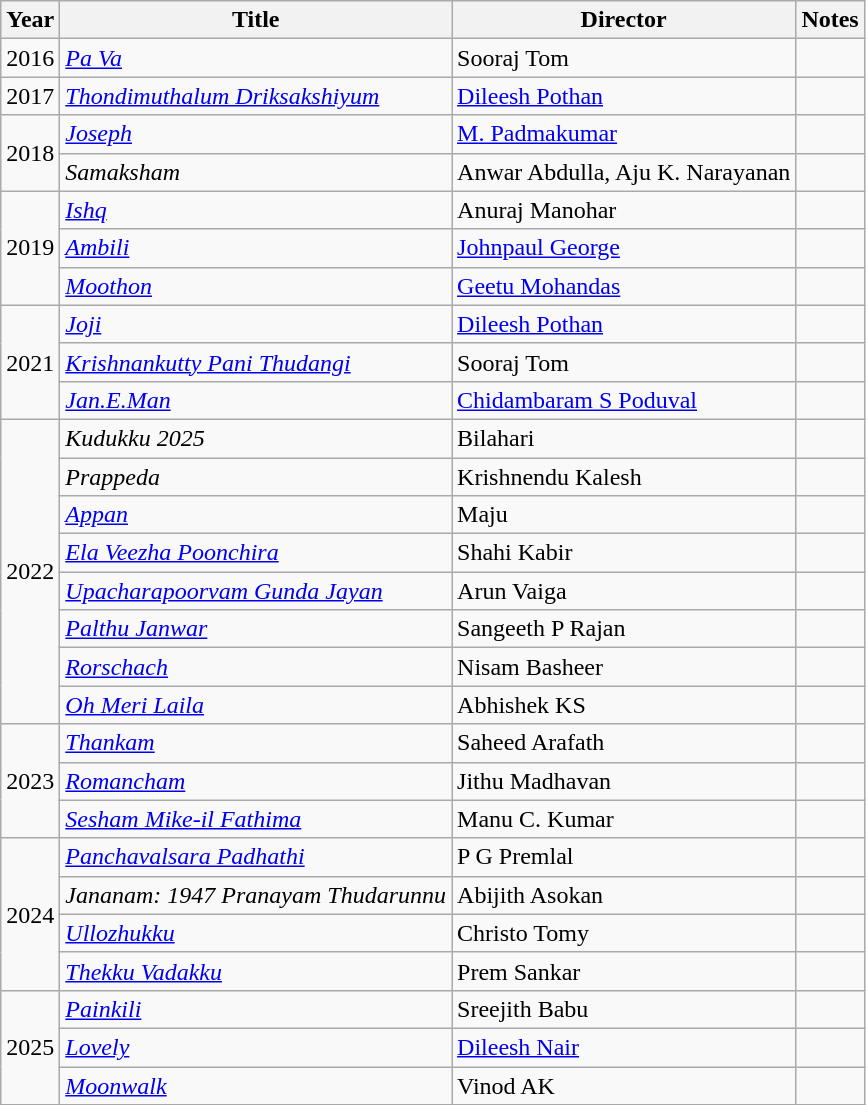<table class="wikitable sortable">
<tr>
<th>Year</th>
<th>Title</th>
<th>Director</th>
<th class="unsortable">Notes</th>
</tr>
<tr>
<td>2016</td>
<td><em><a href='#'>Pa Va</a></em></td>
<td>Sooraj Tom</td>
<td></td>
</tr>
<tr>
<td>2017</td>
<td><em><a href='#'>Thondimuthalum Driksakshiyum</a></em></td>
<td><a href='#'>Dileesh Pothan</a></td>
<td></td>
</tr>
<tr>
<td rowspan=2>2018</td>
<td><a href='#'><em>Joseph</em></a></td>
<td><a href='#'>M. Padmakumar</a></td>
<td></td>
</tr>
<tr>
<td><em>Samaksham</em></td>
<td>Anwar Abdulla, Aju K. Narayanan</td>
<td></td>
</tr>
<tr>
<td rowspan=3>2019</td>
<td><a href='#'><em>Ishq</em></a></td>
<td>Anuraj Manohar</td>
<td></td>
</tr>
<tr>
<td><a href='#'><em>Ambili</em></a></td>
<td><a href='#'>Johnpaul George</a></td>
<td></td>
</tr>
<tr>
<td><em><a href='#'>Moothon</a></em></td>
<td><a href='#'>Geetu Mohandas</a></td>
<td></td>
</tr>
<tr>
<td rowspan=3>2021</td>
<td><em><a href='#'>Joji</a></em></td>
<td><a href='#'>Dileesh Pothan</a></td>
<td></td>
</tr>
<tr>
<td><em><a href='#'>Krishnankutty Pani Thudangi</a></em></td>
<td>Sooraj Tom</td>
<td></td>
</tr>
<tr>
<td><em><a href='#'>Jan.E.Man</a></em></td>
<td><a href='#'>Chidambaram S Poduval</a></td>
<td></td>
</tr>
<tr>
<td rowspan=8>2022</td>
<td><em>Kudukku 2025</em></td>
<td>Bilahari</td>
<td></td>
</tr>
<tr>
<td><em>Prappeda</em></td>
<td>Krishnendu Kalesh</td>
<td></td>
</tr>
<tr>
<td><em><a href='#'>Appan</a></em></td>
<td>Maju</td>
<td></td>
</tr>
<tr>
<td><em><a href='#'>Ela Veezha Poonchira</a></em></td>
<td>Shahi Kabir</td>
<td></td>
</tr>
<tr>
<td><em><a href='#'>Upacharapoorvam Gunda Jayan</a></em></td>
<td>Arun Vaiga</td>
<td></td>
</tr>
<tr>
<td><em><a href='#'>Palthu Janwar</a></em></td>
<td>Sangeeth P Rajan</td>
<td></td>
</tr>
<tr>
<td><em><a href='#'>Rorschach</a></em></td>
<td>Nisam Basheer</td>
<td></td>
</tr>
<tr>
<td><em><a href='#'>Oh Meri Laila</a></em></td>
<td>Abhishek KS</td>
<td></td>
</tr>
<tr>
<td rowspan=3>2023</td>
<td><a href='#'><em>Thankam</em></a></td>
<td>Saheed Arafath</td>
<td></td>
</tr>
<tr>
<td><em><a href='#'>Romancham</a></em></td>
<td>Jithu Madhavan</td>
<td></td>
</tr>
<tr>
<td><em><a href='#'>Sesham Mike-il Fathima</a></em></td>
<td>Manu C. Kumar</td>
<td></td>
</tr>
<tr>
<td rowspan=4>2024</td>
<td><em><a href='#'>Panchavalsara Padhathi</a></em></td>
<td>P G Premlal</td>
<td></td>
</tr>
<tr>
<td><em>Jananam: 1947 Pranayam Thudarunnu</em></td>
<td>Abijith Asokan</td>
<td></td>
</tr>
<tr>
<td><em><a href='#'>Ullozhukku</a></em></td>
<td>Christo Tomy</td>
<td></td>
</tr>
<tr>
<td><em><a href='#'>Thekku Vadakku</a></em></td>
<td>Prem Sankar</td>
<td></td>
</tr>
<tr>
<td rowspan=3>2025</td>
<td><em><a href='#'>Painkili</a></em></td>
<td>Sreejith Babu</td>
<td></td>
</tr>
<tr>
<td><em><a href='#'>Lovely</a></em></td>
<td><a href='#'>Dileesh Nair</a></td>
<td></td>
</tr>
<tr>
<td><em><a href='#'>Moonwalk</a></em></td>
<td>Vinod AK</td>
<td></td>
</tr>
<tr>
</tr>
</table>
